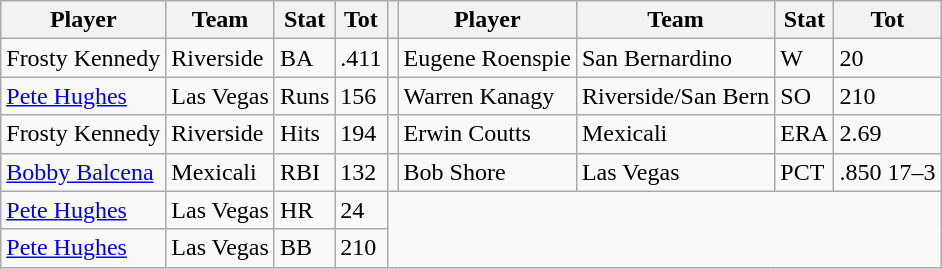<table class="wikitable">
<tr>
<th>Player</th>
<th>Team</th>
<th>Stat</th>
<th>Tot</th>
<th></th>
<th>Player</th>
<th>Team</th>
<th>Stat</th>
<th>Tot</th>
</tr>
<tr>
<td>Frosty Kennedy</td>
<td>Riverside</td>
<td>BA</td>
<td>.411</td>
<td></td>
<td>Eugene Roenspie</td>
<td>San Bernardino</td>
<td>W</td>
<td>20</td>
</tr>
<tr>
<td><a href='#'>Pete Hughes</a></td>
<td>Las Vegas</td>
<td>Runs</td>
<td>156</td>
<td></td>
<td>Warren Kanagy</td>
<td>Riverside/San Bern</td>
<td>SO</td>
<td>210</td>
</tr>
<tr>
<td>Frosty Kennedy</td>
<td>Riverside</td>
<td>Hits</td>
<td>194</td>
<td></td>
<td>Erwin Coutts</td>
<td>Mexicali</td>
<td>ERA</td>
<td>2.69</td>
</tr>
<tr>
<td><a href='#'>Bobby Balcena</a></td>
<td>Mexicali</td>
<td>RBI</td>
<td>132</td>
<td></td>
<td>Bob Shore</td>
<td>Las Vegas</td>
<td>PCT</td>
<td>.850 17–3</td>
</tr>
<tr>
<td><a href='#'>Pete Hughes</a></td>
<td>Las Vegas</td>
<td>HR</td>
<td>24</td>
</tr>
<tr>
<td><a href='#'>Pete Hughes</a></td>
<td>Las Vegas</td>
<td>BB</td>
<td>210</td>
</tr>
</table>
